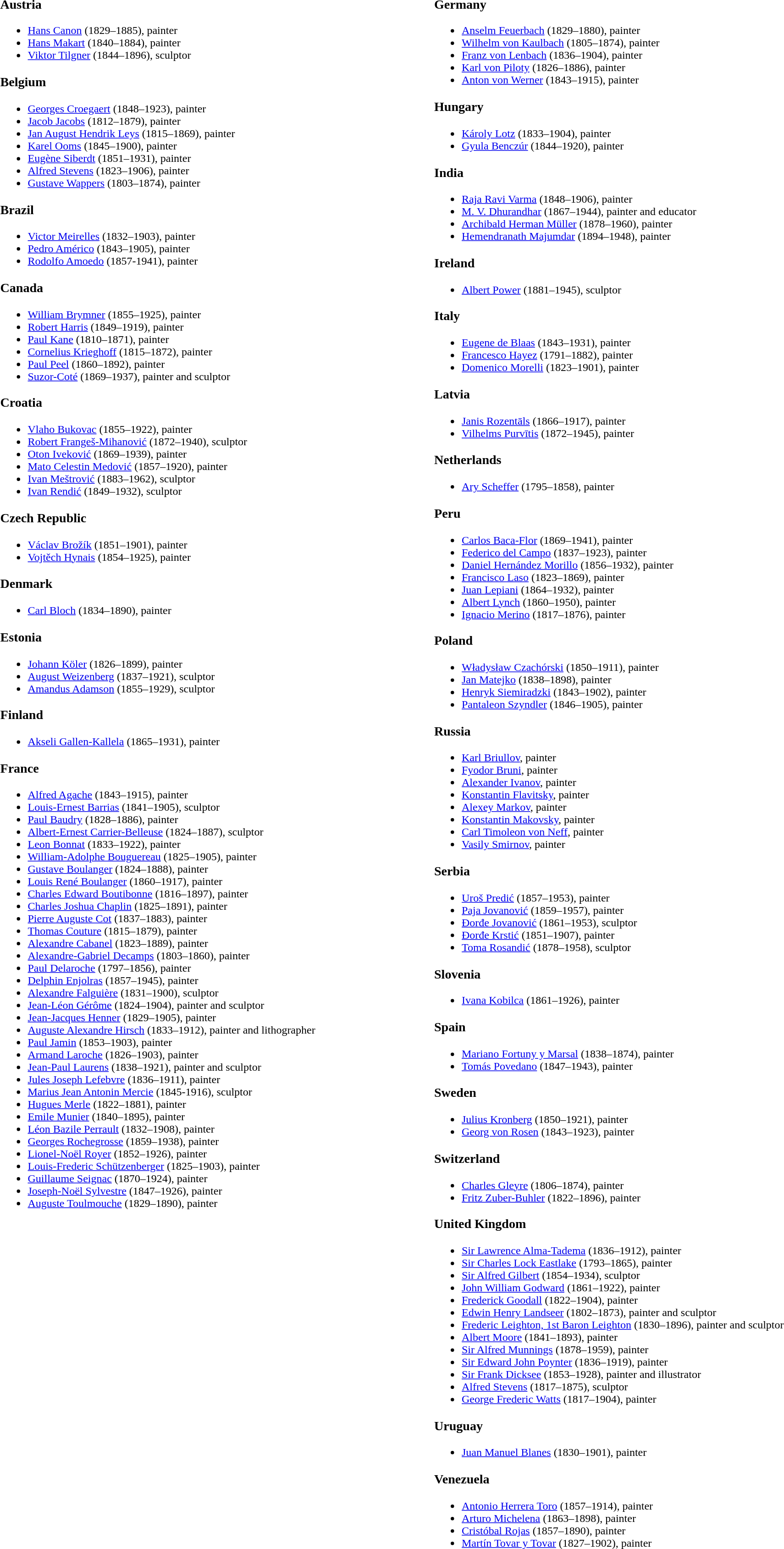<table width=100%>
<tr valign=top>
<td width=50%><br><h3>Austria</h3><ul><li><a href='#'>Hans Canon</a> (1829–1885), painter</li><li><a href='#'>Hans Makart</a> (1840–1884), painter</li><li><a href='#'>Viktor Tilgner</a> (1844–1896), sculptor</li></ul><h3>Belgium</h3><ul><li><a href='#'>Georges Croegaert</a> (1848–1923), painter</li><li><a href='#'>Jacob Jacobs</a> (1812–1879), painter</li><li><a href='#'>Jan August Hendrik Leys</a> (1815–1869), painter</li><li><a href='#'>Karel Ooms</a> (1845–1900), painter</li><li><a href='#'>Eugène Siberdt</a> (1851–1931), painter</li><li><a href='#'>Alfred Stevens</a> (1823–1906), painter</li><li><a href='#'>Gustave Wappers</a> (1803–1874), painter</li></ul><h3>Brazil</h3><ul><li><a href='#'>Victor Meirelles</a> (1832–1903), painter</li><li><a href='#'>Pedro Américo</a> (1843–1905), painter</li><li><a href='#'>Rodolfo Amoedo</a> (1857-1941), painter</li></ul><h3>Canada</h3><ul><li><a href='#'>William Brymner</a> (1855–1925), painter</li><li><a href='#'>Robert Harris</a> (1849–1919), painter</li><li><a href='#'>Paul Kane</a> (1810–1871), painter</li><li><a href='#'>Cornelius Krieghoff</a> (1815–1872), painter</li><li><a href='#'>Paul Peel</a> (1860–1892), painter</li><li><a href='#'>Suzor-Coté</a> (1869–1937), painter and sculptor</li></ul><h3>Croatia</h3><ul><li><a href='#'>Vlaho Bukovac</a> (1855–1922), painter</li><li><a href='#'>Robert Frangeš-Mihanović</a> (1872–1940), sculptor</li><li><a href='#'>Oton Iveković</a> (1869–1939), painter</li><li><a href='#'>Mato Celestin Medović</a> (1857–1920), painter</li><li><a href='#'>Ivan Meštrović</a> (1883–1962), sculptor</li><li><a href='#'>Ivan Rendić</a> (1849–1932), sculptor</li></ul><h3>Czech Republic</h3><ul><li><a href='#'>Václav Brožík</a> (1851–1901), painter</li><li><a href='#'>Vojtěch Hynais</a> (1854–1925), painter</li></ul><h3>Denmark</h3><ul><li><a href='#'>Carl Bloch</a> (1834–1890), painter</li></ul><h3>Estonia</h3><ul><li><a href='#'>Johann Köler</a> (1826–1899), painter</li><li><a href='#'>August Weizenberg</a> (1837–1921), sculptor</li><li><a href='#'>Amandus Adamson</a> (1855–1929), sculptor</li></ul><h3>Finland</h3><ul><li><a href='#'>Akseli Gallen-Kallela</a> (1865–1931), painter</li></ul><h3>France</h3><ul><li><a href='#'>Alfred Agache</a> (1843–1915), painter</li><li><a href='#'>Louis-Ernest Barrias</a> (1841–1905), sculptor</li><li><a href='#'>Paul Baudry</a> (1828–1886), painter</li><li><a href='#'>Albert-Ernest Carrier-Belleuse</a> (1824–1887), sculptor</li><li><a href='#'>Leon Bonnat</a> (1833–1922), painter</li><li><a href='#'>William-Adolphe Bouguereau</a> (1825–1905), painter</li><li><a href='#'>Gustave Boulanger</a> (1824–1888), painter</li><li><a href='#'>Louis René Boulanger</a> (1860–1917), painter</li><li><a href='#'>Charles Edward Boutibonne</a> (1816–1897), painter</li><li><a href='#'>Charles Joshua Chaplin</a> (1825–1891), painter</li><li><a href='#'>Pierre Auguste Cot</a> (1837–1883), painter</li><li><a href='#'>Thomas Couture</a> (1815–1879), painter</li><li><a href='#'>Alexandre Cabanel</a> (1823–1889), painter</li><li><a href='#'>Alexandre-Gabriel Decamps</a> (1803–1860), painter</li><li><a href='#'>Paul Delaroche</a> (1797–1856), painter</li><li><a href='#'>Delphin Enjolras</a> (1857–1945), painter</li><li><a href='#'>Alexandre Falguière</a> (1831–1900), sculptor</li><li><a href='#'>Jean-Léon Gérôme</a> (1824–1904), painter and sculptor</li><li><a href='#'>Jean-Jacques Henner</a> (1829–1905), painter</li><li><a href='#'>Auguste Alexandre Hirsch</a> (1833–1912), painter and lithographer</li><li><a href='#'>Paul Jamin</a> (1853–1903), painter</li><li><a href='#'>Armand Laroche</a> (1826–1903), painter</li><li><a href='#'>Jean-Paul Laurens</a> (1838–1921), painter and sculptor</li><li><a href='#'>Jules Joseph Lefebvre</a> (1836–1911), painter</li><li><a href='#'>Marius Jean Antonin Mercie</a> (1845-1916), sculptor</li><li><a href='#'>Hugues Merle</a> (1822–1881), painter</li><li><a href='#'>Emile Munier</a> (1840–1895), painter</li><li><a href='#'>Léon Bazile Perrault</a> (1832–1908), painter</li><li><a href='#'>Georges Rochegrosse</a> (1859–1938), painter</li><li><a href='#'>Lionel-Noël Royer</a> (1852–1926), painter</li><li><a href='#'>Louis-Frederic Schützenberger</a> (1825–1903), painter</li><li><a href='#'>Guillaume Seignac</a> (1870–1924), painter</li><li><a href='#'>Joseph-Noël Sylvestre</a> (1847–1926), painter</li><li><a href='#'>Auguste Toulmouche</a> (1829–1890), painter</li></ul></td>
<td width=50%><br><h3>Germany</h3><ul><li><a href='#'>Anselm Feuerbach</a> (1829–1880), painter</li><li><a href='#'>Wilhelm von Kaulbach</a> (1805–1874), painter</li><li><a href='#'>Franz von Lenbach</a> (1836–1904), painter</li><li><a href='#'>Karl von Piloty</a> (1826–1886), painter</li><li><a href='#'>Anton von Werner</a> (1843–1915), painter</li></ul><h3>Hungary</h3><ul><li><a href='#'>Károly Lotz</a> (1833–1904), painter</li><li><a href='#'>Gyula Benczúr</a> (1844–1920), painter</li></ul><h3>India</h3><ul><li><a href='#'>Raja Ravi Varma</a> (1848–1906), painter</li><li><a href='#'>M. V. Dhurandhar</a> (1867–1944), painter and educator</li><li><a href='#'>Archibald Herman Müller</a> (1878–1960), painter</li><li><a href='#'>Hemendranath Majumdar</a> (1894–1948), painter</li></ul><h3>Ireland</h3><ul><li><a href='#'>Albert Power</a> (1881–1945), sculptor</li></ul><h3>Italy</h3><ul><li><a href='#'>Eugene de Blaas</a> (1843–1931), painter</li><li><a href='#'>Francesco Hayez</a> (1791–1882), painter</li><li><a href='#'>Domenico Morelli</a> (1823–1901), painter</li></ul><h3>Latvia</h3><ul><li><a href='#'>Janis Rozentāls</a> (1866–1917), painter</li><li><a href='#'>Vilhelms Purvītis</a> (1872–1945), painter</li></ul><h3>Netherlands</h3><ul><li><a href='#'>Ary Scheffer</a> (1795–1858), painter</li></ul><h3>Peru</h3><ul><li><a href='#'>Carlos Baca-Flor</a> (1869–1941), painter</li><li><a href='#'>Federico del Campo</a> (1837–1923), painter</li><li><a href='#'>Daniel Hernández Morillo</a> (1856–1932), painter</li><li><a href='#'>Francisco Laso</a> (1823–1869), painter</li><li><a href='#'>Juan Lepiani</a> (1864–1932), painter</li><li><a href='#'>Albert Lynch</a> (1860–1950), painter</li><li><a href='#'>Ignacio Merino</a> (1817–1876), painter</li></ul><h3>Poland</h3><ul><li><a href='#'>Władysław Czachórski</a> (1850–1911), painter</li><li><a href='#'>Jan Matejko</a> (1838–1898), painter</li><li><a href='#'>Henryk Siemiradzki</a> (1843–1902), painter</li><li><a href='#'>Pantaleon Szyndler</a> (1846–1905), painter</li></ul><h3>Russia</h3><ul><li><a href='#'>Karl Briullov</a>, painter</li><li><a href='#'>Fyodor Bruni</a>, painter</li><li><a href='#'>Alexander Ivanov</a>, painter</li><li><a href='#'>Konstantin Flavitsky</a>, painter</li><li><a href='#'>Alexey Markov</a>, painter</li><li><a href='#'>Konstantin Makovsky</a>, painter</li><li><a href='#'>Carl Timoleon von Neff</a>, painter</li><li><a href='#'>Vasily Smirnov</a>, painter</li></ul><h3>Serbia</h3><ul><li><a href='#'>Uroš Predić</a> (1857–1953), painter</li><li><a href='#'>Paja Jovanović</a> (1859–1957), painter</li><li><a href='#'>Đorđe Jovanović</a> (1861–1953), sculptor</li><li><a href='#'>Đorđe Krstić</a> (1851–1907), painter</li><li><a href='#'>Toma Rosandić</a> (1878–1958), sculptor</li></ul><h3>Slovenia</h3><ul><li><a href='#'>Ivana Kobilca</a> (1861–1926), painter</li></ul><h3>Spain</h3><ul><li><a href='#'>Mariano Fortuny y Marsal</a> (1838–1874), painter</li><li><a href='#'>Tomás Povedano</a> (1847–1943), painter</li></ul><h3>Sweden</h3><ul><li><a href='#'>Julius Kronberg</a> (1850–1921), painter</li><li><a href='#'>Georg von Rosen</a> (1843–1923), painter</li></ul><h3>Switzerland</h3><ul><li><a href='#'>Charles Gleyre</a> (1806–1874), painter</li><li><a href='#'>Fritz Zuber-Buhler</a> (1822–1896), painter</li></ul><h3>United Kingdom</h3><ul><li><a href='#'>Sir Lawrence Alma-Tadema</a> (1836–1912), painter</li><li><a href='#'>Sir Charles Lock Eastlake</a> (1793–1865), painter</li><li><a href='#'>Sir Alfred Gilbert</a> (1854–1934), sculptor</li><li><a href='#'>John William Godward</a> (1861–1922), painter</li><li><a href='#'>Frederick Goodall</a> (1822–1904), painter</li><li><a href='#'>Edwin Henry Landseer</a> (1802–1873), painter and sculptor</li><li><a href='#'>Frederic Leighton, 1st Baron Leighton</a> (1830–1896), painter and sculptor</li><li><a href='#'>Albert Moore</a> (1841–1893), painter</li><li><a href='#'>Sir Alfred Munnings</a> (1878–1959), painter</li><li><a href='#'>Sir Edward John Poynter</a> (1836–1919), painter</li><li><a href='#'>Sir Frank Dicksee</a> (1853–1928), painter and illustrator</li><li><a href='#'>Alfred Stevens</a> (1817–1875), sculptor</li><li><a href='#'>George Frederic Watts</a> (1817–1904), painter</li></ul><h3>Uruguay</h3><ul><li><a href='#'>Juan Manuel Blanes</a> (1830–1901), painter</li></ul><h3>Venezuela</h3><ul><li><a href='#'>Antonio Herrera Toro</a> (1857–1914), painter</li><li><a href='#'>Arturo Michelena</a> (1863–1898), painter</li><li><a href='#'>Cristóbal Rojas</a> (1857–1890), painter</li><li><a href='#'>Martín Tovar y Tovar</a> (1827–1902), painter</li></ul></td>
</tr>
</table>
